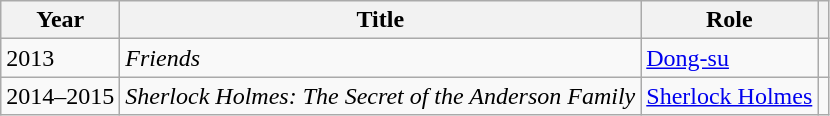<table class="wikitable sortable">
<tr>
<th scope="col">Year</th>
<th scope="col">Title</th>
<th scope="col">Role</th>
<th scope="col" class="unsortable"></th>
</tr>
<tr>
<td>2013</td>
<td><em>Friends</em></td>
<td><a href='#'>Dong-su</a></td>
<td></td>
</tr>
<tr>
<td>2014–2015</td>
<td><em>Sherlock Holmes: The Secret of the Anderson Family</em></td>
<td><a href='#'>Sherlock Holmes</a></td>
<td></td>
</tr>
</table>
